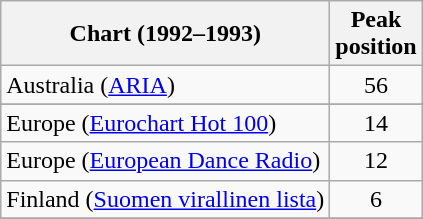<table class="wikitable sortable">
<tr>
<th>Chart (1992–1993)</th>
<th>Peak<br>position</th>
</tr>
<tr>
<td>Australia (<a href='#'>ARIA</a>)</td>
<td align="center">56</td>
</tr>
<tr>
</tr>
<tr>
</tr>
<tr>
</tr>
<tr>
<td>Europe (<a href='#'>Eurochart Hot 100</a>)</td>
<td align="center">14</td>
</tr>
<tr>
<td>Europe (<a href='#'>European Dance Radio</a>)</td>
<td align="center">12</td>
</tr>
<tr>
<td>Finland (<a href='#'>Suomen virallinen lista</a>)</td>
<td align="center">6</td>
</tr>
<tr>
</tr>
<tr>
</tr>
<tr>
</tr>
<tr>
</tr>
<tr>
</tr>
<tr>
</tr>
<tr>
</tr>
<tr>
</tr>
</table>
